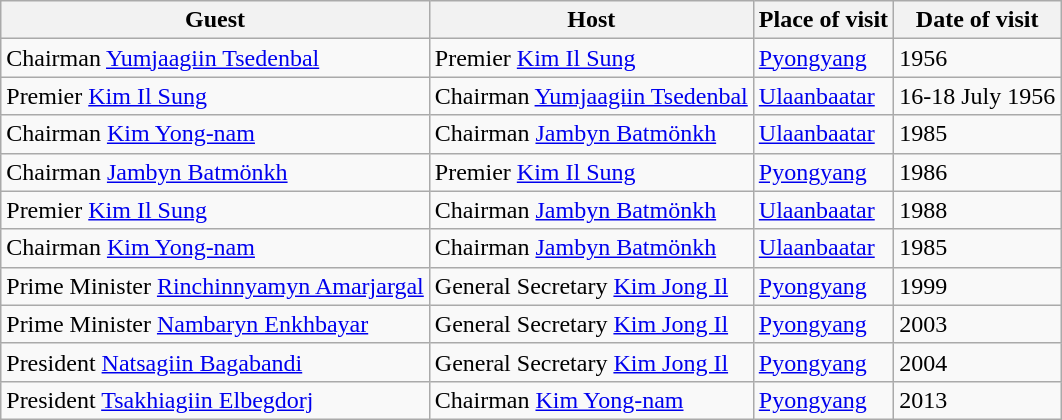<table class="wikitable" border="1">
<tr>
<th>Guest</th>
<th>Host</th>
<th>Place of visit</th>
<th>Date of visit</th>
</tr>
<tr>
<td> Chairman <a href='#'>Yumjaagiin Tsedenbal</a></td>
<td> Premier <a href='#'>Kim Il Sung</a></td>
<td><a href='#'>Pyongyang</a></td>
<td>1956</td>
</tr>
<tr>
<td> Premier <a href='#'>Kim Il Sung</a></td>
<td> Chairman <a href='#'>Yumjaagiin Tsedenbal</a></td>
<td><a href='#'>Ulaanbaatar</a></td>
<td>16-18 July 1956</td>
</tr>
<tr>
<td> Chairman <a href='#'>Kim Yong-nam</a></td>
<td> Chairman <a href='#'>Jambyn Batmönkh</a></td>
<td><a href='#'>Ulaanbaatar</a></td>
<td>1985</td>
</tr>
<tr>
<td> Chairman <a href='#'>Jambyn Batmönkh</a></td>
<td> Premier <a href='#'>Kim Il Sung</a></td>
<td><a href='#'>Pyongyang</a></td>
<td>1986</td>
</tr>
<tr>
<td> Premier <a href='#'>Kim Il Sung</a></td>
<td> Chairman <a href='#'>Jambyn Batmönkh</a></td>
<td><a href='#'>Ulaanbaatar</a></td>
<td>1988</td>
</tr>
<tr>
<td> Chairman <a href='#'>Kim Yong-nam</a></td>
<td> Chairman <a href='#'>Jambyn Batmönkh</a></td>
<td><a href='#'>Ulaanbaatar</a></td>
<td>1985</td>
</tr>
<tr>
<td> Prime Minister <a href='#'>Rinchinnyamyn Amarjargal</a></td>
<td> General Secretary <a href='#'>Kim Jong Il</a></td>
<td><a href='#'>Pyongyang</a></td>
<td>1999</td>
</tr>
<tr>
<td> Prime Minister <a href='#'>Nambaryn Enkhbayar</a></td>
<td> General Secretary <a href='#'>Kim Jong Il</a></td>
<td><a href='#'>Pyongyang</a></td>
<td>2003</td>
</tr>
<tr>
<td> President <a href='#'>Natsagiin Bagabandi</a></td>
<td> General Secretary <a href='#'>Kim Jong Il</a></td>
<td><a href='#'>Pyongyang</a></td>
<td>2004</td>
</tr>
<tr>
<td> President <a href='#'>Tsakhiagiin Elbegdorj</a></td>
<td> Chairman <a href='#'>Kim Yong-nam</a></td>
<td><a href='#'>Pyongyang</a></td>
<td>2013</td>
</tr>
</table>
